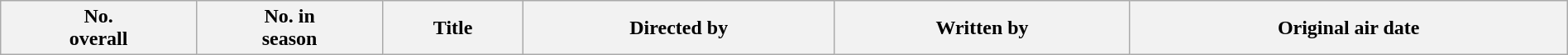<table class="wikitable plainrowheaders" style="width:100%; background:#fff;">
<tr>
<th style="background:#;">No.<br>overall</th>
<th style="background:#;">No. in<br>season</th>
<th style="background:#;">Title</th>
<th style="background:#;">Directed by</th>
<th style="background:#;">Written by</th>
<th style="background:#;">Original air date<br>









</th>
</tr>
</table>
